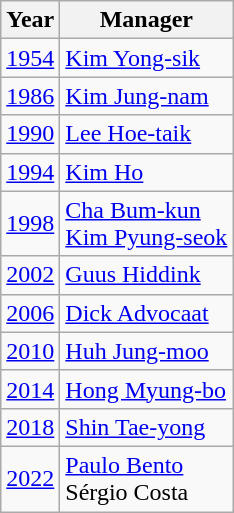<table class="wikitable">
<tr>
<th>Year</th>
<th>Manager</th>
</tr>
<tr>
<td align=center><a href='#'>1954</a></td>
<td> <a href='#'>Kim Yong-sik</a></td>
</tr>
<tr>
<td align=center><a href='#'>1986</a></td>
<td> <a href='#'>Kim Jung-nam</a></td>
</tr>
<tr>
<td align=center><a href='#'>1990</a></td>
<td> <a href='#'>Lee Hoe-taik</a></td>
</tr>
<tr>
<td align=center><a href='#'>1994</a></td>
<td> <a href='#'>Kim Ho</a></td>
</tr>
<tr>
<td align=center><a href='#'>1998</a></td>
<td> <a href='#'>Cha Bum-kun</a> <br>  <a href='#'>Kim Pyung-seok</a></td>
</tr>
<tr>
<td align=center><a href='#'>2002</a></td>
<td> <a href='#'>Guus Hiddink</a></td>
</tr>
<tr>
<td align=center><a href='#'>2006</a></td>
<td> <a href='#'>Dick Advocaat</a></td>
</tr>
<tr>
<td align=center><a href='#'>2010</a></td>
<td> <a href='#'>Huh Jung-moo</a></td>
</tr>
<tr>
<td align=center><a href='#'>2014</a></td>
<td> <a href='#'>Hong Myung-bo</a></td>
</tr>
<tr>
<td align=center><a href='#'>2018</a></td>
<td> <a href='#'>Shin Tae-yong</a></td>
</tr>
<tr>
<td align=center><a href='#'>2022</a></td>
<td> <a href='#'>Paulo Bento</a> <br>  Sérgio Costa</td>
</tr>
</table>
